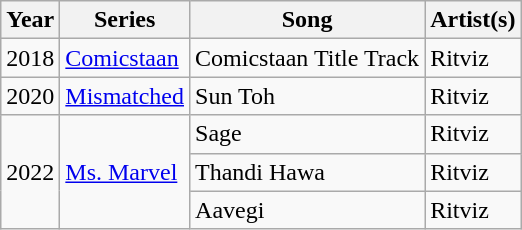<table class="wikitable">
<tr>
<th>Year</th>
<th>Series</th>
<th>Song</th>
<th>Artist(s)</th>
</tr>
<tr>
<td>2018</td>
<td><a href='#'>Comicstaan</a></td>
<td>Comicstaan Title Track</td>
<td>Ritviz</td>
</tr>
<tr>
<td>2020</td>
<td><a href='#'>Mismatched</a></td>
<td>Sun Toh</td>
<td>Ritviz</td>
</tr>
<tr>
<td rowspan="3">2022</td>
<td rowspan="3"><a href='#'>Ms. Marvel</a></td>
<td>Sage</td>
<td>Ritviz</td>
</tr>
<tr>
<td>Thandi Hawa</td>
<td>Ritviz</td>
</tr>
<tr>
<td>Aavegi</td>
<td>Ritviz</td>
</tr>
</table>
